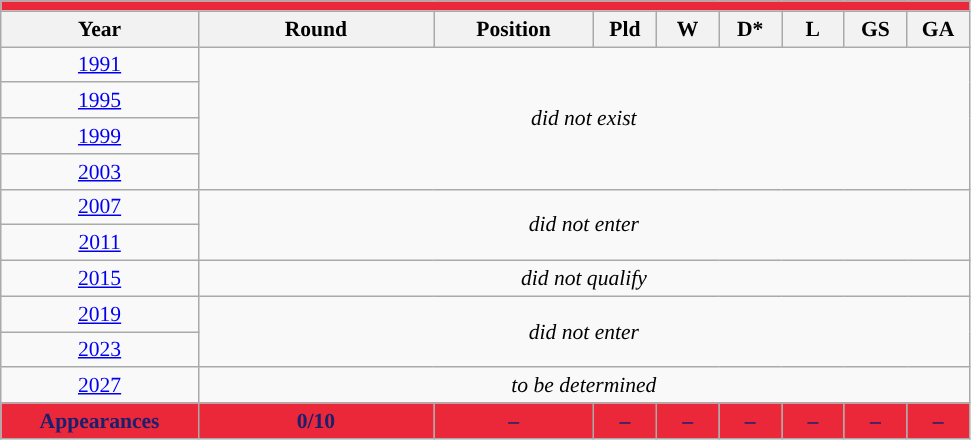<table class="wikitable" style="text-align: center;font-size:90%;">
<tr>
<th colspan="9" style="background: #EA2839; color: #1A206D;"><a href='#'></a></th>
</tr>
<tr>
<th width=125>Year</th>
<th width=150>Round</th>
<th width=100>Position</th>
<th width=35>Pld</th>
<th width=35>W</th>
<th width=35>D*</th>
<th width=35>L</th>
<th width=35>GS</th>
<th width=35>GA</th>
</tr>
<tr>
<td> <a href='#'>1991</a></td>
<td colspan="8" rowspan="4"><em>did not exist</em></td>
</tr>
<tr>
<td> <a href='#'>1995</a></td>
</tr>
<tr>
<td> <a href='#'>1999</a></td>
</tr>
<tr>
<td> <a href='#'>2003</a></td>
</tr>
<tr>
<td> <a href='#'>2007</a></td>
<td colspan="8" rowspan="2"><em>did not enter</em></td>
</tr>
<tr>
<td> <a href='#'>2011</a></td>
</tr>
<tr>
<td> <a href='#'>2015</a></td>
<td colspan="8"><em>did not qualify</em></td>
</tr>
<tr>
<td> <a href='#'>2019</a></td>
<td colspan="8" rowspan="2"><em>did not enter</em></td>
</tr>
<tr>
<td> <a href='#'>2023</a></td>
</tr>
<tr>
<td> <a href='#'>2027</a></td>
<td colspan="8"><em>to be determined</em></td>
</tr>
<tr>
<td colspan=1 style="background: #EA2839; color: #1A206D;"><strong>Appearances</strong></td>
<td style="background: #EA2839; color: #1A206D;"><strong>0/10</strong></td>
<td style="background: #EA2839; color: #1A206D;"><strong>–</strong></td>
<td style="background: #EA2839; color: #1A206D;"><strong>–</strong></td>
<td style="background: #EA2839; color: #1A206D;"><strong>–</strong></td>
<td style="background: #EA2839; color: #1A206D;"><strong>–</strong></td>
<td style="background: #EA2839; color: #1A206D;"><strong>–</strong></td>
<td style="background: #EA2839; color: #1A206D;"><strong>–</strong></td>
<td style="background: #EA2839; color: #1A206D;"><strong>–</strong></td>
</tr>
</table>
